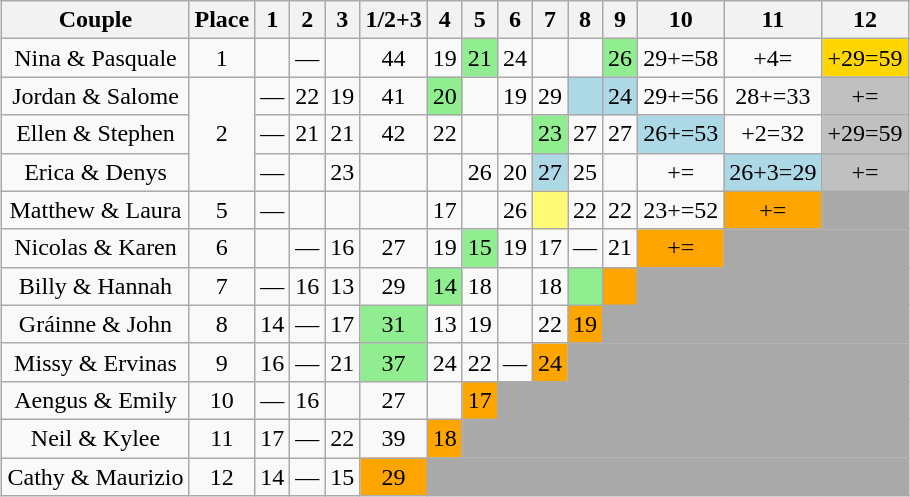<table class="wikitable sortable" style="margin: auto; text-align: center;">
<tr>
<th>Couple</th>
<th>Place</th>
<th>1</th>
<th>2</th>
<th>3</th>
<th>1/2+3</th>
<th>4</th>
<th>5</th>
<th>6</th>
<th>7</th>
<th>8</th>
<th>9</th>
<th>10</th>
<th>11</th>
<th>12</th>
</tr>
<tr>
<td>Nina & Pasquale</td>
<td>1</td>
<td></td>
<td>—</td>
<td></td>
<td>44</td>
<td>19</td>
<td bgcolor=lightgreen>21</td>
<td>24</td>
<td></td>
<td></td>
<td bgcolor=lightgreen>26</td>
<td>29+=58</td>
<td>+4=</td>
<td style="background:gold;">+29=59</td>
</tr>
<tr>
<td>Jordan & Salome</td>
<td rowspan=3>2</td>
<td>—</td>
<td>22</td>
<td>19</td>
<td>41</td>
<td bgcolor=lightgreen>20</td>
<td></td>
<td>19</td>
<td>29</td>
<td bgcolor=lightblue></td>
<td bgcolor=lightblue>24</td>
<td>29+=56</td>
<td>28+=33</td>
<td style="background:silver;">+=</td>
</tr>
<tr>
<td>Ellen & Stephen</td>
<td>—</td>
<td>21</td>
<td>21</td>
<td>42</td>
<td>22</td>
<td></td>
<td></td>
<td bgcolor=lightgreen>23</td>
<td>27</td>
<td>27</td>
<td bgcolor=lightblue>26+=53</td>
<td>+2=32</td>
<td style="background:silver;">+29=59</td>
</tr>
<tr>
<td>Erica & Denys</td>
<td>—</td>
<td></td>
<td>23</td>
<td></td>
<td></td>
<td>26</td>
<td>20</td>
<td bgcolor=lightblue>27</td>
<td>25</td>
<td></td>
<td>+=</td>
<td bgcolor=lightblue>26+3=29</td>
<td style="background:silver;">+=</td>
</tr>
<tr>
<td>Matthew & Laura</td>
<td>5</td>
<td>—</td>
<td></td>
<td></td>
<td></td>
<td>17</td>
<td></td>
<td>26</td>
<td bgcolor=#fffa73></td>
<td>22</td>
<td>22</td>
<td>23+=52</td>
<td bgcolor=orange>+=</td>
<td colspain="1" bgcolor="darkgrey"></td>
</tr>
<tr>
<td>Nicolas & Karen</td>
<td>6</td>
<td></td>
<td>—</td>
<td>16</td>
<td>27</td>
<td>19</td>
<td bgcolor=lightgreen>15</td>
<td>19</td>
<td>17</td>
<td>—</td>
<td>21</td>
<td bgcolor=orange>+=</td>
<td colspan="2" bgcolor="darkgrey"></td>
</tr>
<tr>
<td>Billy & Hannah</td>
<td>7</td>
<td>—</td>
<td>16</td>
<td>13</td>
<td>29</td>
<td bgcolor=lightgreen>14</td>
<td>18</td>
<td></td>
<td>18</td>
<td bgcolor=lightgreen></td>
<td bgcolor=orange></td>
<td colspan="3" bgcolor="darkgrey"></td>
</tr>
<tr>
<td>Gráinne & John</td>
<td>8</td>
<td>14</td>
<td>—</td>
<td>17</td>
<td bgcolor=lightgreen>31</td>
<td>13</td>
<td>19</td>
<td></td>
<td>22</td>
<td bgcolor=orange>19</td>
<td colspan="4" bgcolor="darkgrey"></td>
</tr>
<tr>
<td>Missy & Ervinas</td>
<td>9</td>
<td>16</td>
<td>—</td>
<td>21</td>
<td bgcolor=lightgreen>37</td>
<td>24</td>
<td>22</td>
<td>—</td>
<td bgcolor=orange>24</td>
<td colspan="5" bgcolor="darkgrey"></td>
</tr>
<tr>
<td>Aengus & Emily</td>
<td>10</td>
<td>—</td>
<td>16</td>
<td></td>
<td>27</td>
<td></td>
<td bgcolor=orange>17</td>
<td colspan="7" bgcolor="darkgrey"></td>
</tr>
<tr>
<td>Neil & Kylee</td>
<td>11</td>
<td>17</td>
<td>—</td>
<td>22</td>
<td>39</td>
<td bgcolor=orange>18</td>
<td colspan="8" bgcolor="darkgrey"></td>
</tr>
<tr>
<td>Cathy & Maurizio</td>
<td>12</td>
<td>14</td>
<td>—</td>
<td>15</td>
<td bgcolor=orange>29</td>
<td colspan="9" bgcolor="darkgrey"></td>
</tr>
</table>
